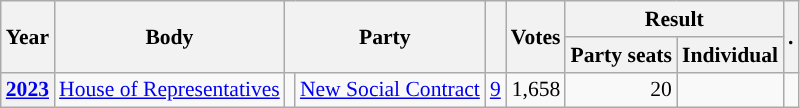<table class="wikitable plainrowheaders sortable" border=2 cellpadding=4 cellspacing=0 style="border: 1px #aaa solid; font-size: 90%; text-align:center;">
<tr>
<th scope="col" rowspan=2>Year</th>
<th scope="col" rowspan=2>Body</th>
<th scope="col" colspan=2 rowspan=2>Party</th>
<th scope="col" rowspan=2></th>
<th scope="col" rowspan=2>Votes</th>
<th scope="colgroup" colspan=2>Result</th>
<th scope="col" rowspan=2 class="unsortable">.</th>
</tr>
<tr>
<th scope="col">Party seats</th>
<th scope="col">Individual</th>
</tr>
<tr>
<th scope="row"><a href='#'>2023</a></th>
<td><a href='#'>House of Representatives</a></td>
<td style="background-color:"></td>
<td><a href='#'>New Social Contract</a></td>
<td style=text-align:right><a href='#'>9</a></td>
<td style=text-align:right>1,658</td>
<td style=text-align:right>20</td>
<td></td>
<td></td>
</tr>
</table>
